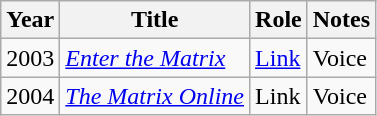<table class="wikitable sortable">
<tr>
<th>Year</th>
<th>Title</th>
<th>Role</th>
<th class="unsortable">Notes</th>
</tr>
<tr>
<td>2003</td>
<td><em><a href='#'>Enter the Matrix</a></em></td>
<td><a href='#'>Link</a></td>
<td>Voice</td>
</tr>
<tr>
<td>2004</td>
<td><em><a href='#'>The Matrix Online</a></em></td>
<td>Link</td>
<td>Voice</td>
</tr>
</table>
